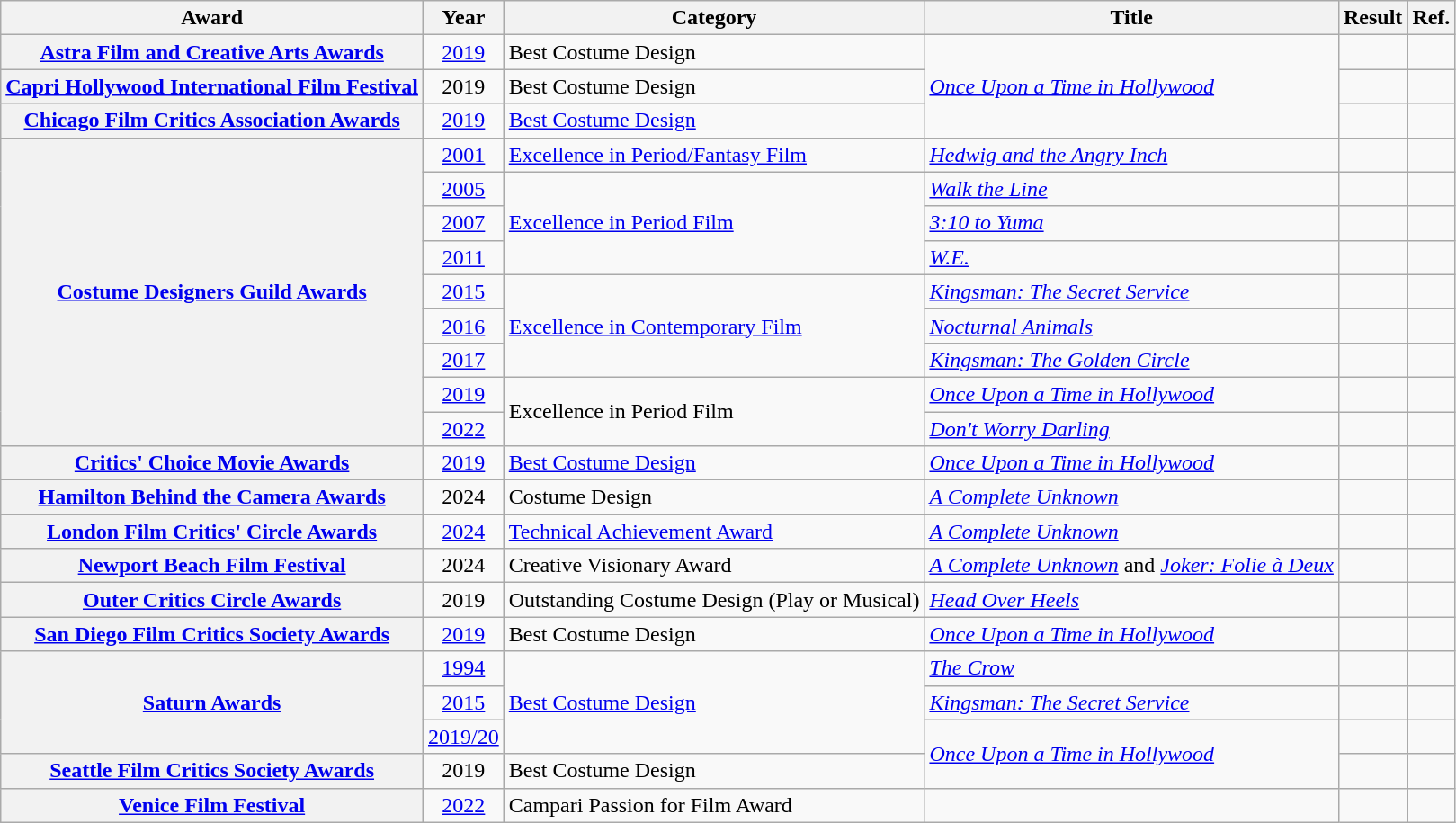<table class="wikitable sortable">
<tr>
<th scope="col">Award</th>
<th scope="col">Year</th>
<th scope="col">Category</th>
<th scope="col">Title</th>
<th scope="col">Result</th>
<th>Ref.</th>
</tr>
<tr>
<th scope="row" style="text-align:center;"><a href='#'>Astra Film and Creative Arts Awards</a></th>
<td style="text-align:center;"><a href='#'>2019</a></td>
<td>Best Costume Design</td>
<td rowspan="3"><em><a href='#'>Once Upon a Time in Hollywood</a></em></td>
<td></td>
<td style="text-align:center;"></td>
</tr>
<tr>
<th scope="row" style="text-align:center;"><a href='#'>Capri Hollywood International Film Festival</a></th>
<td style="text-align:center;">2019</td>
<td>Best Costume Design</td>
<td></td>
<td style="text-align:center;"></td>
</tr>
<tr>
<th scope="row" style="text-align:center;"><a href='#'>Chicago Film Critics Association Awards</a></th>
<td style="text-align:center;"><a href='#'>2019</a></td>
<td><a href='#'>Best Costume Design</a></td>
<td></td>
<td style="text-align:center;"></td>
</tr>
<tr>
<th rowspan="9" scope="row" style="text-align:center;"><a href='#'>Costume Designers Guild Awards</a></th>
<td style="text-align:center;"><a href='#'>2001</a></td>
<td><a href='#'>Excellence in Period/Fantasy Film</a></td>
<td><em><a href='#'>Hedwig and the Angry Inch</a></em></td>
<td></td>
<td style="text-align:center;"></td>
</tr>
<tr>
<td style="text-align:center;"><a href='#'>2005</a></td>
<td rowspan="3"><a href='#'>Excellence in Period Film</a></td>
<td><em><a href='#'>Walk the Line</a></em></td>
<td></td>
<td style="text-align:center;"></td>
</tr>
<tr>
<td style="text-align:center;"><a href='#'>2007</a></td>
<td><em><a href='#'>3:10 to Yuma</a></em></td>
<td></td>
<td style="text-align:center;"></td>
</tr>
<tr>
<td style="text-align:center;"><a href='#'>2011</a></td>
<td><em><a href='#'>W.E.</a></em></td>
<td></td>
<td style="text-align:center;"></td>
</tr>
<tr>
<td style="text-align:center;"><a href='#'>2015</a></td>
<td rowspan="3"><a href='#'>Excellence in Contemporary Film</a></td>
<td><em><a href='#'>Kingsman: The Secret Service</a></em></td>
<td></td>
<td style="text-align:center;"></td>
</tr>
<tr>
<td style="text-align:center;"><a href='#'>2016</a></td>
<td><em><a href='#'>Nocturnal Animals</a></em></td>
<td></td>
<td style="text-align:center;"></td>
</tr>
<tr>
<td style="text-align:center;"><a href='#'>2017</a></td>
<td><em><a href='#'>Kingsman: The Golden Circle</a></em></td>
<td></td>
<td style="text-align:center;"></td>
</tr>
<tr>
<td style="text-align:center;"><a href='#'>2019</a></td>
<td rowspan="2">Excellence in Period Film</td>
<td><em><a href='#'>Once Upon a Time in Hollywood</a></em></td>
<td></td>
<td style="text-align:center;"></td>
</tr>
<tr>
<td style="text-align:center;"><a href='#'>2022</a></td>
<td><em><a href='#'>Don't Worry Darling</a></em></td>
<td></td>
<td style="text-align:center;"></td>
</tr>
<tr>
<th scope="row" style="text-align:center;"><a href='#'>Critics' Choice Movie Awards</a></th>
<td style="text-align:center;"><a href='#'>2019</a></td>
<td><a href='#'>Best Costume Design</a></td>
<td><em><a href='#'>Once Upon a Time in Hollywood</a></em></td>
<td></td>
<td style="text-align:center;"></td>
</tr>
<tr>
<th scope="row" style="text-align:center;"><a href='#'>Hamilton Behind the Camera Awards</a></th>
<td style="text-align:center;">2024</td>
<td>Costume Design</td>
<td><em><a href='#'>A Complete Unknown</a></em></td>
<td></td>
<td style="text-align:center;"></td>
</tr>
<tr>
<th scope="row" style="text-align:center;"><a href='#'>London Film Critics' Circle Awards</a></th>
<td style="text-align:center;"><a href='#'>2024</a></td>
<td><a href='#'>Technical Achievement Award</a></td>
<td><em><a href='#'>A Complete Unknown</a></em> <br> </td>
<td></td>
<td style="text-align:center;"></td>
</tr>
<tr>
<th scope="row" style="text-align:center;"><a href='#'>Newport Beach Film Festival</a></th>
<td style="text-align:center;">2024</td>
<td>Creative Visionary Award</td>
<td><em><a href='#'>A Complete Unknown</a></em> and <em><a href='#'>Joker: Folie à Deux</a></em></td>
<td></td>
<td style="text-align:center;"></td>
</tr>
<tr>
<th scope="row" style="text-align:center;"><a href='#'>Outer Critics Circle Awards</a></th>
<td style="text-align:center;">2019</td>
<td>Outstanding Costume Design (Play or Musical)</td>
<td><em><a href='#'>Head Over Heels</a></em></td>
<td></td>
<td style="text-align:center;"></td>
</tr>
<tr>
<th scope="row" style="text-align:center;"><a href='#'>San Diego Film Critics Society Awards</a></th>
<td style="text-align:center;"><a href='#'>2019</a></td>
<td>Best Costume Design</td>
<td><em><a href='#'>Once Upon a Time in Hollywood</a></em></td>
<td></td>
<td style="text-align:center;"></td>
</tr>
<tr>
<th rowspan="3" scope="row" style="text-align:center;"><a href='#'>Saturn Awards</a></th>
<td style="text-align:center;"><a href='#'>1994</a></td>
<td rowspan="3"><a href='#'>Best Costume Design</a></td>
<td><em><a href='#'>The Crow</a></em></td>
<td></td>
<td style="text-align:center;"></td>
</tr>
<tr>
<td style="text-align:center;"><a href='#'>2015</a></td>
<td><em><a href='#'>Kingsman: The Secret Service</a></em></td>
<td></td>
<td style="text-align:center;"></td>
</tr>
<tr>
<td style="text-align:center;"><a href='#'>2019/20</a></td>
<td rowspan="2"><em><a href='#'>Once Upon a Time in Hollywood</a></em></td>
<td></td>
<td style="text-align:center;"></td>
</tr>
<tr>
<th scope="row" style="text-align:center;"><a href='#'>Seattle Film Critics Society Awards</a></th>
<td style="text-align:center;">2019</td>
<td>Best Costume Design</td>
<td></td>
<td style="text-align:center;"></td>
</tr>
<tr>
<th scope="row" style="text-align:center;"><a href='#'>Venice Film Festival</a></th>
<td style="text-align:center;"><a href='#'>2022</a></td>
<td>Campari Passion for Film Award</td>
<td></td>
<td></td>
<td style="text-align:center;"></td>
</tr>
</table>
